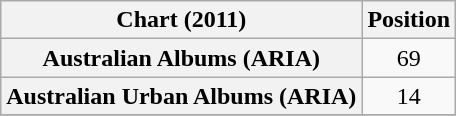<table class="wikitable sortable plainrowheaders">
<tr>
<th scope="col">Chart (2011)</th>
<th scope="col">Position</th>
</tr>
<tr>
<th scope="row">Australian Albums (ARIA)</th>
<td style="text-align:center;">69</td>
</tr>
<tr>
<th scope="row">Australian Urban Albums (ARIA)</th>
<td style="text-align:center;">14</td>
</tr>
<tr>
</tr>
</table>
